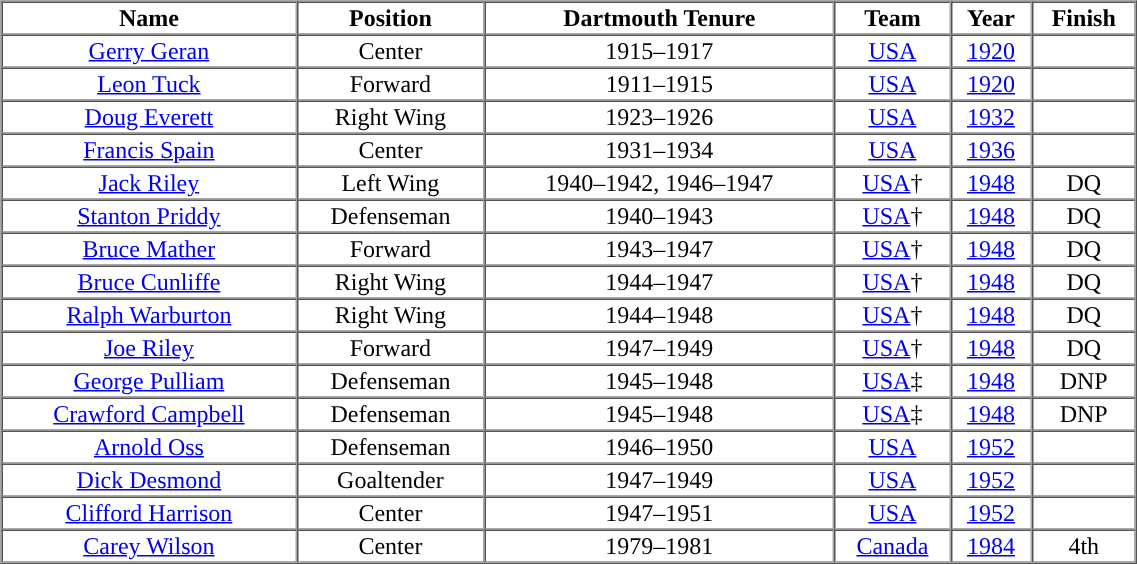<table cellpadding="1" border="1" cellspacing="0" width="60%">
<tr>
<th>Name</th>
<th>Position</th>
<th>Dartmouth Tenure</th>
<th>Team</th>
<th>Year</th>
<th>Finish</th>
</tr>
<tr align="center">
<td><a href='#'>Gerry Geran</a></td>
<td>Center</td>
<td>1915–1917</td>
<td> <a href='#'>USA</a></td>
<td><a href='#'>1920</a></td>
<td></td>
</tr>
<tr align="center">
<td><a href='#'>Leon Tuck</a></td>
<td>Forward</td>
<td>1911–1915</td>
<td> <a href='#'>USA</a></td>
<td><a href='#'>1920</a></td>
<td></td>
</tr>
<tr align="center">
<td><a href='#'>Doug Everett</a></td>
<td>Right Wing</td>
<td>1923–1926</td>
<td> <a href='#'>USA</a></td>
<td><a href='#'>1932</a></td>
<td></td>
</tr>
<tr align="center">
<td><a href='#'>Francis Spain</a></td>
<td>Center</td>
<td>1931–1934</td>
<td> <a href='#'>USA</a></td>
<td><a href='#'>1936</a></td>
<td></td>
</tr>
<tr align="center">
<td><a href='#'>Jack Riley</a></td>
<td>Left Wing</td>
<td>1940–1942, 1946–1947</td>
<td> <a href='#'>USA</a>†</td>
<td><a href='#'>1948</a></td>
<td>DQ</td>
</tr>
<tr align="center">
<td><a href='#'>Stanton Priddy</a></td>
<td>Defenseman</td>
<td>1940–1943</td>
<td> <a href='#'>USA</a>†</td>
<td><a href='#'>1948</a></td>
<td>DQ</td>
</tr>
<tr align="center">
<td><a href='#'>Bruce Mather</a></td>
<td>Forward</td>
<td>1943–1947</td>
<td> <a href='#'>USA</a>†</td>
<td><a href='#'>1948</a></td>
<td>DQ</td>
</tr>
<tr align="center">
<td><a href='#'>Bruce Cunliffe</a></td>
<td>Right Wing</td>
<td>1944–1947</td>
<td> <a href='#'>USA</a>†</td>
<td><a href='#'>1948</a></td>
<td>DQ</td>
</tr>
<tr align="center">
<td><a href='#'>Ralph Warburton</a></td>
<td>Right Wing</td>
<td>1944–1948</td>
<td> <a href='#'>USA</a>†</td>
<td><a href='#'>1948</a></td>
<td>DQ</td>
</tr>
<tr align="center">
<td><a href='#'>Joe Riley</a></td>
<td>Forward</td>
<td>1947–1949</td>
<td> <a href='#'>USA</a>†</td>
<td><a href='#'>1948</a></td>
<td>DQ</td>
</tr>
<tr align="center">
<td><a href='#'>George Pulliam</a></td>
<td>Defenseman</td>
<td>1945–1948</td>
<td> <a href='#'>USA</a>‡</td>
<td><a href='#'>1948</a></td>
<td>DNP</td>
</tr>
<tr align="center">
<td><a href='#'>Crawford Campbell</a></td>
<td>Defenseman</td>
<td>1945–1948</td>
<td> <a href='#'>USA</a>‡</td>
<td><a href='#'>1948</a></td>
<td>DNP</td>
</tr>
<tr align="center">
<td><a href='#'>Arnold Oss</a></td>
<td>Defenseman</td>
<td>1946–1950</td>
<td> <a href='#'>USA</a></td>
<td><a href='#'>1952</a></td>
<td></td>
</tr>
<tr align="center">
<td><a href='#'>Dick Desmond</a></td>
<td>Goaltender</td>
<td>1947–1949</td>
<td> <a href='#'>USA</a></td>
<td><a href='#'>1952</a></td>
<td></td>
</tr>
<tr align="center">
<td><a href='#'>Clifford Harrison</a></td>
<td>Center</td>
<td>1947–1951</td>
<td> <a href='#'>USA</a></td>
<td><a href='#'>1952</a></td>
<td></td>
</tr>
<tr align="center">
<td><a href='#'>Carey Wilson</a></td>
<td>Center</td>
<td>1979–1981</td>
<td> <a href='#'>Canada</a></td>
<td><a href='#'>1984</a></td>
<td>4th</td>
</tr>
<tr align="center">
</tr>
</table>
